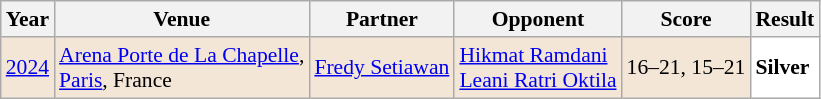<table class="sortable wikitable" style="font-size: 90%;">
<tr>
<th>Year</th>
<th>Venue</th>
<th>Partner</th>
<th>Opponent</th>
<th>Score</th>
<th>Result</th>
</tr>
<tr style="background:#F3E6D7">
<td align="center"><a href='#'>2024</a></td>
<td align="left"><a href='#'>Arena Porte de La Chapelle</a>,<br><a href='#'>Paris</a>, France</td>
<td align="left"> <a href='#'>Fredy Setiawan</a></td>
<td align="left"> <a href='#'>Hikmat Ramdani</a><br> <a href='#'>Leani Ratri Oktila</a></td>
<td align="left">16–21, 15–21</td>
<td style="text-align:left; background:white"> <strong>Silver</strong></td>
</tr>
</table>
